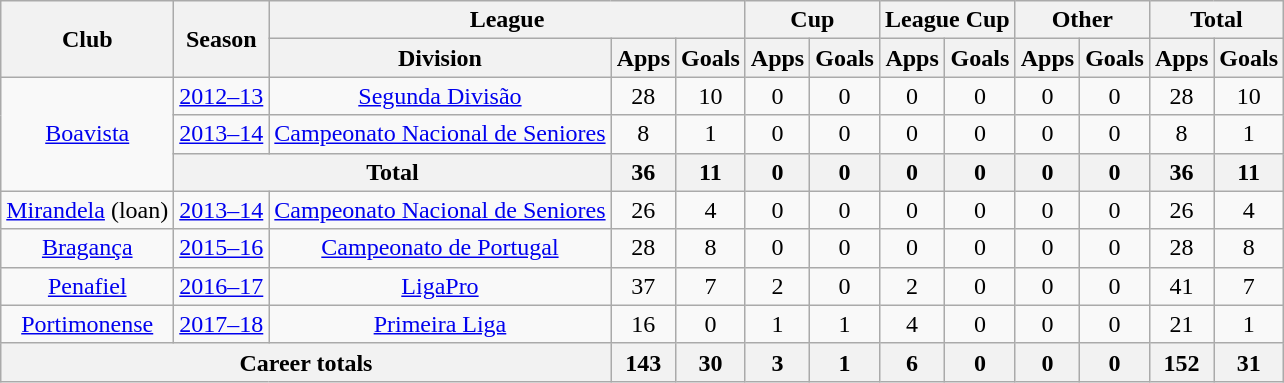<table class="wikitable" style="text-align: center">
<tr>
<th rowspan=2>Club</th>
<th rowspan=2>Season</th>
<th colspan=3>League</th>
<th colspan=2>Cup</th>
<th colspan=2>League Cup</th>
<th colspan=2>Other</th>
<th colspan=2>Total</th>
</tr>
<tr>
<th>Division</th>
<th>Apps</th>
<th>Goals</th>
<th>Apps</th>
<th>Goals</th>
<th>Apps</th>
<th>Goals</th>
<th>Apps</th>
<th>Goals</th>
<th>Apps</th>
<th>Goals</th>
</tr>
<tr>
<td rowspan=3><a href='#'>Boavista</a></td>
<td><a href='#'>2012–13</a></td>
<td><a href='#'>Segunda Divisão</a></td>
<td>28</td>
<td>10</td>
<td>0</td>
<td>0</td>
<td>0</td>
<td>0</td>
<td>0</td>
<td>0</td>
<td>28</td>
<td>10</td>
</tr>
<tr>
<td><a href='#'>2013–14</a></td>
<td><a href='#'>Campeonato Nacional de Seniores</a></td>
<td>8</td>
<td>1</td>
<td>0</td>
<td>0</td>
<td>0</td>
<td>0</td>
<td>0</td>
<td>0</td>
<td>8</td>
<td>1</td>
</tr>
<tr>
<th colspan=2>Total</th>
<th>36</th>
<th>11</th>
<th>0</th>
<th>0</th>
<th>0</th>
<th>0</th>
<th>0</th>
<th>0</th>
<th>36</th>
<th>11</th>
</tr>
<tr>
<td><a href='#'>Mirandela</a> (loan)</td>
<td><a href='#'>2013–14</a></td>
<td><a href='#'>Campeonato Nacional de Seniores</a></td>
<td>26</td>
<td>4</td>
<td>0</td>
<td>0</td>
<td>0</td>
<td>0</td>
<td>0</td>
<td>0</td>
<td>26</td>
<td>4</td>
</tr>
<tr>
<td><a href='#'>Bragança</a></td>
<td><a href='#'>2015–16</a></td>
<td><a href='#'>Campeonato de Portugal</a></td>
<td>28</td>
<td>8</td>
<td>0</td>
<td>0</td>
<td>0</td>
<td>0</td>
<td>0</td>
<td>0</td>
<td>28</td>
<td>8</td>
</tr>
<tr>
<td><a href='#'>Penafiel</a></td>
<td><a href='#'>2016–17</a></td>
<td><a href='#'>LigaPro</a></td>
<td>37</td>
<td>7</td>
<td>2</td>
<td>0</td>
<td>2</td>
<td>0</td>
<td>0</td>
<td>0</td>
<td>41</td>
<td>7</td>
</tr>
<tr>
<td><a href='#'>Portimonense</a></td>
<td><a href='#'>2017–18</a></td>
<td><a href='#'>Primeira Liga</a></td>
<td>16</td>
<td>0</td>
<td>1</td>
<td>1</td>
<td>4</td>
<td>0</td>
<td>0</td>
<td>0</td>
<td>21</td>
<td>1</td>
</tr>
<tr>
<th colspan=3>Career totals</th>
<th>143</th>
<th>30</th>
<th>3</th>
<th>1</th>
<th>6</th>
<th>0</th>
<th>0</th>
<th>0</th>
<th>152</th>
<th>31</th>
</tr>
</table>
